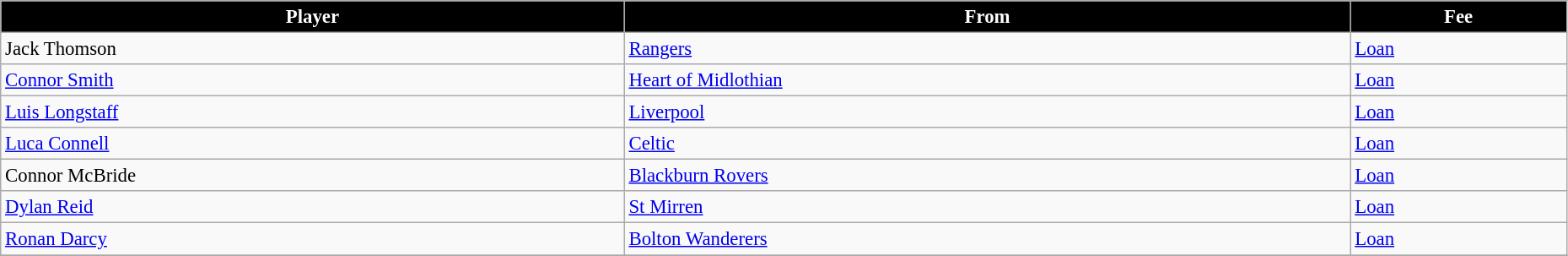<table class="wikitable" style="text-align:left; font-size:95%;width:98%;">
<tr>
<th style="background:black; color:white;">Player</th>
<th style="background:black; color:white;">From</th>
<th style="background:black; color:white;">Fee</th>
</tr>
<tr>
<td> Jack Thomson</td>
<td> <a href='#'>Rangers</a></td>
<td><a href='#'>Loan</a></td>
</tr>
<tr>
<td> <a href='#'>Connor Smith</a></td>
<td> <a href='#'>Heart of Midlothian</a></td>
<td><a href='#'>Loan</a></td>
</tr>
<tr>
<td> <a href='#'>Luis Longstaff</a></td>
<td> <a href='#'>Liverpool</a></td>
<td><a href='#'>Loan</a></td>
</tr>
<tr>
<td> <a href='#'>Luca Connell</a></td>
<td> <a href='#'>Celtic</a></td>
<td><a href='#'>Loan</a></td>
</tr>
<tr>
<td> Connor McBride</td>
<td> <a href='#'>Blackburn Rovers</a></td>
<td><a href='#'>Loan</a></td>
</tr>
<tr>
<td> <a href='#'>Dylan Reid</a></td>
<td> <a href='#'>St Mirren</a></td>
<td><a href='#'>Loan</a></td>
</tr>
<tr>
<td> <a href='#'>Ronan Darcy</a></td>
<td> <a href='#'>Bolton Wanderers</a></td>
<td><a href='#'>Loan</a></td>
</tr>
<tr>
</tr>
</table>
